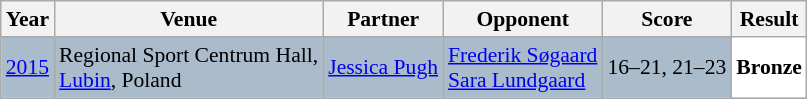<table class="sortable wikitable" style="font-size: 90%;">
<tr>
<th>Year</th>
<th>Venue</th>
<th>Partner</th>
<th>Opponent</th>
<th>Score</th>
<th>Result</th>
</tr>
<tr style="background:#AABBCC">
<td align="center"><a href='#'>2015</a></td>
<td align="left">Regional Sport Centrum Hall,<br><a href='#'>Lubin</a>, Poland</td>
<td align="left"> <a href='#'>Jessica Pugh</a></td>
<td align="left"> <a href='#'>Frederik Søgaard</a><br> <a href='#'>Sara Lundgaard</a></td>
<td align="left">16–21, 21–23</td>
<td style="text-align:left; background:white"> <strong>Bronze</strong></td>
</tr>
</table>
